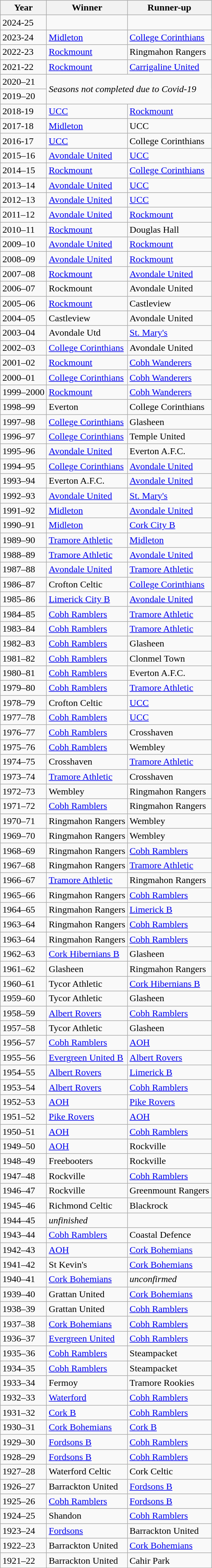<table class="wikitable collapsible" border="1">
<tr>
<th>Year</th>
<th>Winner</th>
<th>Runner-up</th>
</tr>
<tr>
<td>2024-25</td>
<td></td>
</tr>
<tr>
<td>2023-24</td>
<td><a href='#'>Midleton</a></td>
<td><a href='#'>College Corinthians</a></td>
</tr>
<tr>
<td>2022-23</td>
<td><a href='#'>Rockmount</a></td>
<td>Ringmahon Rangers</td>
</tr>
<tr>
<td>2021-22</td>
<td><a href='#'>Rockmount</a></td>
<td><a href='#'>Carrigaline United</a></td>
</tr>
<tr>
<td>2020–21</td>
<td colspan="2" rowspan="2"><em>Seasons not completed due to Covid-19</em></td>
</tr>
<tr>
<td>2019–20</td>
</tr>
<tr>
<td>2018-19</td>
<td><a href='#'>UCC</a></td>
<td><a href='#'>Rockmount</a></td>
</tr>
<tr>
<td>2017-18</td>
<td><a href='#'>Midleton</a></td>
<td>UCC</td>
</tr>
<tr>
<td>2016-17</td>
<td><a href='#'>UCC</a></td>
<td>College Corinthians</td>
</tr>
<tr>
<td>2015–16</td>
<td><a href='#'>Avondale United</a></td>
<td><a href='#'>UCC</a></td>
</tr>
<tr>
<td>2014–15</td>
<td><a href='#'>Rockmount</a></td>
<td><a href='#'>College Corinthians</a></td>
</tr>
<tr>
<td>2013–14</td>
<td><a href='#'>Avondale United</a></td>
<td><a href='#'>UCC</a></td>
</tr>
<tr>
<td>2012–13</td>
<td><a href='#'>Avondale United</a></td>
<td><a href='#'>UCC</a></td>
</tr>
<tr>
<td>2011–12</td>
<td><a href='#'>Avondale United</a></td>
<td><a href='#'>Rockmount</a></td>
</tr>
<tr>
<td>2010–11</td>
<td><a href='#'>Rockmount</a></td>
<td>Douglas Hall</td>
</tr>
<tr>
<td>2009–10</td>
<td><a href='#'>Avondale United</a></td>
<td><a href='#'>Rockmount</a></td>
</tr>
<tr>
<td>2008–09</td>
<td><a href='#'>Avondale United</a></td>
<td><a href='#'>Rockmount</a></td>
</tr>
<tr>
<td>2007–08</td>
<td><a href='#'>Rockmount</a></td>
<td><a href='#'>Avondale United</a></td>
</tr>
<tr>
<td>2006–07</td>
<td>Rockmount</td>
<td>Avondale United</td>
</tr>
<tr>
<td>2005–06</td>
<td><a href='#'>Rockmount</a></td>
<td>Castleview</td>
</tr>
<tr>
<td>2004–05</td>
<td>Castleview</td>
<td>Avondale United</td>
</tr>
<tr>
<td>2003–04</td>
<td>Avondale Utd</td>
<td><a href='#'>St. Mary's</a></td>
</tr>
<tr>
<td>2002–03</td>
<td><a href='#'>College Corinthians</a></td>
<td>Avondale United</td>
</tr>
<tr>
<td>2001–02</td>
<td><a href='#'>Rockmount</a></td>
<td><a href='#'>Cobh Wanderers</a></td>
</tr>
<tr>
<td>2000–01</td>
<td><a href='#'>College Corinthians</a></td>
<td><a href='#'>Cobh Wanderers</a></td>
</tr>
<tr>
<td>1999–2000</td>
<td><a href='#'>Rockmount</a></td>
<td><a href='#'>Cobh Wanderers</a></td>
</tr>
<tr>
<td>1998–99</td>
<td>Everton</td>
<td>College Corinthians</td>
</tr>
<tr>
<td>1997–98</td>
<td><a href='#'>College Corinthians</a></td>
<td>Glasheen</td>
</tr>
<tr>
<td>1996–97</td>
<td><a href='#'>College Corinthians</a></td>
<td>Temple United</td>
</tr>
<tr>
<td>1995–96</td>
<td><a href='#'>Avondale United</a></td>
<td>Everton A.F.C.</td>
</tr>
<tr>
<td>1994–95</td>
<td><a href='#'>College Corinthians</a></td>
<td><a href='#'>Avondale United</a></td>
</tr>
<tr>
<td>1993–94</td>
<td>Everton A.F.C.</td>
<td><a href='#'>Avondale United</a></td>
</tr>
<tr>
<td>1992–93</td>
<td><a href='#'>Avondale United</a></td>
<td><a href='#'>St. Mary's</a></td>
</tr>
<tr>
<td>1991–92</td>
<td><a href='#'>Midleton</a></td>
<td><a href='#'>Avondale United</a></td>
</tr>
<tr>
<td>1990–91</td>
<td><a href='#'>Midleton</a></td>
<td><a href='#'>Cork City B</a></td>
</tr>
<tr>
<td>1989–90</td>
<td><a href='#'>Tramore Athletic</a></td>
<td><a href='#'>Midleton</a></td>
</tr>
<tr>
<td>1988–89</td>
<td><a href='#'>Tramore Athletic</a></td>
<td><a href='#'>Avondale United</a></td>
</tr>
<tr>
<td>1987–88</td>
<td><a href='#'>Avondale United</a></td>
<td><a href='#'>Tramore Athletic</a></td>
</tr>
<tr>
<td>1986–87</td>
<td>Crofton Celtic</td>
<td><a href='#'>College Corinthians</a></td>
</tr>
<tr>
<td>1985–86</td>
<td><a href='#'>Limerick City B</a></td>
<td><a href='#'>Avondale United</a></td>
</tr>
<tr>
<td>1984–85</td>
<td><a href='#'>Cobh Ramblers</a></td>
<td><a href='#'>Tramore Athletic</a></td>
</tr>
<tr>
<td>1983–84</td>
<td><a href='#'>Cobh Ramblers</a></td>
<td><a href='#'>Tramore Athletic</a></td>
</tr>
<tr>
<td>1982–83</td>
<td><a href='#'>Cobh Ramblers</a></td>
<td>Glasheen</td>
</tr>
<tr>
<td>1981–82</td>
<td><a href='#'>Cobh Ramblers</a></td>
<td>Clonmel Town</td>
</tr>
<tr>
<td>1980–81</td>
<td><a href='#'>Cobh Ramblers</a></td>
<td>Everton A.F.C.</td>
</tr>
<tr>
<td>1979–80</td>
<td><a href='#'>Cobh Ramblers</a></td>
<td><a href='#'>Tramore Athletic</a></td>
</tr>
<tr>
<td>1978–79</td>
<td>Crofton Celtic</td>
<td><a href='#'>UCC</a></td>
</tr>
<tr>
<td>1977–78</td>
<td><a href='#'>Cobh Ramblers</a></td>
<td><a href='#'>UCC</a></td>
</tr>
<tr>
<td>1976–77</td>
<td><a href='#'>Cobh Ramblers</a></td>
<td>Crosshaven</td>
</tr>
<tr>
<td>1975–76</td>
<td><a href='#'>Cobh Ramblers</a></td>
<td>Wembley</td>
</tr>
<tr>
<td>1974–75</td>
<td>Crosshaven</td>
<td><a href='#'>Tramore Athletic</a></td>
</tr>
<tr>
<td>1973–74</td>
<td><a href='#'>Tramore Athletic</a></td>
<td>Crosshaven</td>
</tr>
<tr>
<td>1972–73</td>
<td>Wembley</td>
<td>Ringmahon Rangers</td>
</tr>
<tr>
<td>1971–72</td>
<td><a href='#'>Cobh Ramblers</a></td>
<td>Ringmahon Rangers</td>
</tr>
<tr>
<td>1970–71</td>
<td>Ringmahon Rangers</td>
<td>Wembley</td>
</tr>
<tr>
<td>1969–70</td>
<td>Ringmahon Rangers</td>
<td>Wembley</td>
</tr>
<tr>
<td>1968–69</td>
<td>Ringmahon Rangers</td>
<td><a href='#'>Cobh Ramblers</a></td>
</tr>
<tr>
<td>1967–68</td>
<td>Ringmahon Rangers</td>
<td><a href='#'>Tramore Athletic</a></td>
</tr>
<tr>
<td>1966–67</td>
<td><a href='#'>Tramore Athletic</a></td>
<td>Ringmahon Rangers</td>
</tr>
<tr>
<td>1965–66</td>
<td>Ringmahon Rangers</td>
<td><a href='#'>Cobh Ramblers</a></td>
</tr>
<tr>
<td>1964–65</td>
<td>Ringmahon Rangers</td>
<td><a href='#'>Limerick B</a></td>
</tr>
<tr>
<td>1963–64</td>
<td>Ringmahon Rangers</td>
<td><a href='#'>Cobh Ramblers</a></td>
</tr>
<tr>
<td>1963–64</td>
<td>Ringmahon Rangers</td>
<td><a href='#'>Cobh Ramblers</a></td>
</tr>
<tr>
<td>1962–63</td>
<td><a href='#'>Cork Hibernians B</a></td>
<td>Glasheen</td>
</tr>
<tr>
<td>1961–62</td>
<td>Glasheen</td>
<td>Ringmahon Rangers</td>
</tr>
<tr>
<td>1960–61</td>
<td>Tycor Athletic</td>
<td><a href='#'>Cork Hibernians B</a></td>
</tr>
<tr>
<td>1959–60</td>
<td>Tycor Athletic</td>
<td>Glasheen</td>
</tr>
<tr>
<td>1958–59</td>
<td><a href='#'>Albert Rovers</a></td>
<td><a href='#'>Cobh Ramblers</a></td>
</tr>
<tr>
<td>1957–58</td>
<td>Tycor Athletic</td>
<td>Glasheen</td>
</tr>
<tr>
<td>1956–57</td>
<td><a href='#'>Cobh Ramblers</a></td>
<td><a href='#'>AOH</a></td>
</tr>
<tr>
<td>1955–56</td>
<td><a href='#'>Evergreen United B</a></td>
<td><a href='#'>Albert Rovers</a></td>
</tr>
<tr>
<td>1954–55</td>
<td><a href='#'>Albert Rovers</a></td>
<td><a href='#'>Limerick B</a></td>
</tr>
<tr>
<td>1953–54</td>
<td><a href='#'>Albert Rovers</a></td>
<td><a href='#'>Cobh Ramblers</a></td>
</tr>
<tr>
<td>1952–53</td>
<td><a href='#'>AOH</a></td>
<td><a href='#'>Pike Rovers</a></td>
</tr>
<tr>
<td>1951–52</td>
<td><a href='#'>Pike Rovers</a></td>
<td><a href='#'>AOH</a></td>
</tr>
<tr>
<td>1950–51</td>
<td><a href='#'>AOH</a></td>
<td><a href='#'>Cobh Ramblers</a></td>
</tr>
<tr>
<td>1949–50</td>
<td><a href='#'>AOH</a></td>
<td>Rockville</td>
</tr>
<tr>
<td>1948–49</td>
<td>Freebooters</td>
<td>Rockville</td>
</tr>
<tr>
<td>1947–48</td>
<td>Rockville</td>
<td><a href='#'>Cobh Ramblers</a></td>
</tr>
<tr>
<td>1946–47</td>
<td>Rockville</td>
<td>Greenmount Rangers</td>
</tr>
<tr>
<td>1945–46</td>
<td>Richmond Celtic</td>
<td>Blackrock</td>
</tr>
<tr>
<td>1944–45</td>
<td><em>unfinished</em></td>
<td></td>
</tr>
<tr>
<td>1943–44</td>
<td><a href='#'>Cobh Ramblers</a></td>
<td>Coastal Defence</td>
</tr>
<tr>
<td>1942–43</td>
<td><a href='#'>AOH</a></td>
<td><a href='#'>Cork Bohemians</a></td>
</tr>
<tr>
<td>1941–42</td>
<td>St Kevin's</td>
<td><a href='#'>Cork Bohemians</a></td>
</tr>
<tr>
<td>1940–41</td>
<td><a href='#'>Cork Bohemians</a></td>
<td><em>unconfirmed</em></td>
</tr>
<tr>
<td>1939–40</td>
<td>Grattan United</td>
<td><a href='#'>Cork Bohemians</a></td>
</tr>
<tr>
<td>1938–39</td>
<td>Grattan United</td>
<td><a href='#'>Cobh Ramblers</a></td>
</tr>
<tr>
<td>1937–38</td>
<td><a href='#'>Cork Bohemians</a></td>
<td><a href='#'>Cobh Ramblers</a></td>
</tr>
<tr>
<td>1936–37</td>
<td><a href='#'>Evergreen United</a></td>
<td><a href='#'>Cobh Ramblers</a></td>
</tr>
<tr>
<td>1935–36</td>
<td><a href='#'>Cobh Ramblers</a></td>
<td>Steampacket</td>
</tr>
<tr>
<td>1934–35</td>
<td><a href='#'>Cobh Ramblers</a></td>
<td>Steampacket</td>
</tr>
<tr>
<td>1933–34<em></em></td>
<td>Fermoy</td>
<td>Tramore Rookies</td>
</tr>
<tr>
<td>1932–33</td>
<td><a href='#'>Waterford</a></td>
<td><a href='#'>Cobh Ramblers</a></td>
</tr>
<tr>
<td>1931–32</td>
<td><a href='#'>Cork B</a></td>
<td><a href='#'>Cobh Ramblers</a></td>
</tr>
<tr>
<td>1930–31</td>
<td><a href='#'>Cork Bohemians</a></td>
<td><a href='#'>Cork B</a></td>
</tr>
<tr>
<td>1929–30</td>
<td><a href='#'>Fordsons B</a></td>
<td><a href='#'>Cobh Ramblers</a></td>
</tr>
<tr>
<td>1928–29</td>
<td><a href='#'>Fordsons B</a></td>
<td><a href='#'>Cobh Ramblers</a></td>
</tr>
<tr>
<td>1927–28</td>
<td>Waterford Celtic</td>
<td>Cork Celtic</td>
</tr>
<tr>
<td>1926–27</td>
<td>Barrackton United</td>
<td><a href='#'>Fordsons B</a></td>
</tr>
<tr>
<td>1925–26</td>
<td><a href='#'>Cobh Ramblers</a></td>
<td><a href='#'>Fordsons B</a></td>
</tr>
<tr>
<td>1924–25</td>
<td>Shandon</td>
<td><a href='#'>Cobh Ramblers</a></td>
</tr>
<tr>
<td>1923–24</td>
<td><a href='#'>Fordsons</a></td>
<td>Barrackton United</td>
</tr>
<tr>
<td>1922–23</td>
<td>Barrackton United</td>
<td><a href='#'>Cork Bohemians</a></td>
</tr>
<tr>
<td>1921–22</td>
<td>Barrackton United</td>
<td>Cahir Park</td>
</tr>
<tr>
</tr>
</table>
